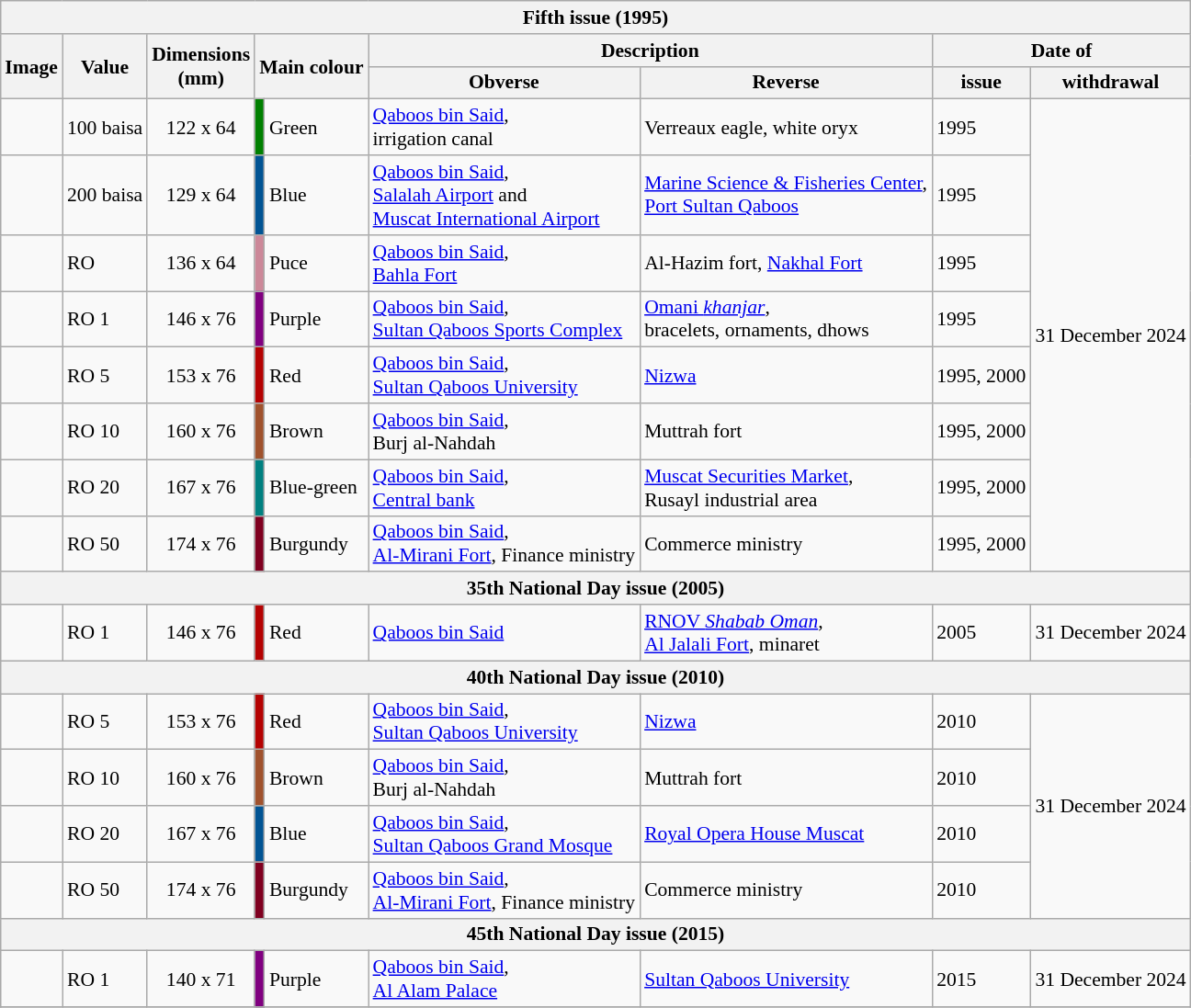<table class="wikitable" style="margin:auto; font-size:90%; border-width:1px;">
<tr>
<th colspan="10">Fifth issue (1995)</th>
</tr>
<tr>
<th rowspan="2">Image</th>
<th rowspan="2">Value</th>
<th rowspan="2">Dimensions<br>(mm)</th>
<th colspan="2" rowspan="2">Main colour</th>
<th colspan="2">Description</th>
<th colspan="2">Date of</th>
</tr>
<tr>
<th>Obverse</th>
<th>Reverse</th>
<th>issue</th>
<th>withdrawal</th>
</tr>
<tr>
<td></td>
<td>100 baisa</td>
<td align="center">122 x 64</td>
<td style="background:#008000;"></td>
<td>Green</td>
<td><a href='#'>Qaboos bin Said</a>,<br>irrigation canal</td>
<td>Verreaux eagle, white oryx</td>
<td>1995</td>
<td rowspan="8">31 December 2024</td>
</tr>
<tr>
<td></td>
<td>200 baisa</td>
<td align="center">129 x 64</td>
<td style="background:#015494;"></td>
<td>Blue</td>
<td><a href='#'>Qaboos bin Said</a>,<br><a href='#'>Salalah Airport</a> and<br><a href='#'>Muscat International Airport</a></td>
<td><a href='#'>Marine Science & Fisheries Center</a>,<br><a href='#'>Port Sultan Qaboos</a></td>
<td>1995</td>
</tr>
<tr>
<td></td>
<td>RO </td>
<td align="center">136 x 64</td>
<td style="background:#CC8899;"></td>
<td>Puce</td>
<td><a href='#'>Qaboos bin Said</a>,<br><a href='#'>Bahla Fort</a></td>
<td>Al-Hazim fort, <a href='#'>Nakhal Fort</a></td>
<td>1995</td>
</tr>
<tr>
<td></td>
<td>RO 1</td>
<td align="center">146 x 76</td>
<td style="background:#800080;"></td>
<td>Purple</td>
<td><a href='#'>Qaboos bin Said</a>,<br><a href='#'>Sultan Qaboos Sports Complex</a></td>
<td><a href='#'>Omani <em>khanjar</em></a>,<br>bracelets, ornaments, dhows</td>
<td>1995</td>
</tr>
<tr>
<td></td>
<td>RO 5</td>
<td align="center">153 x 76</td>
<td style="background:#b50202;"></td>
<td>Red</td>
<td><a href='#'>Qaboos bin Said</a>,<br><a href='#'>Sultan Qaboos University</a></td>
<td><a href='#'>Nizwa</a></td>
<td>1995, 2000</td>
</tr>
<tr>
<td></td>
<td>RO 10</td>
<td align="center">160 x 76</td>
<td style="background:#A0522D;"></td>
<td>Brown</td>
<td><a href='#'>Qaboos bin Said</a>,<br>Burj al-Nahdah</td>
<td>Muttrah fort</td>
<td>1995, 2000</td>
</tr>
<tr>
<td></td>
<td>RO 20</td>
<td align="center">167 x 76</td>
<td style="background:#008080;"></td>
<td>Blue-green</td>
<td><a href='#'>Qaboos bin Said</a>,<br><a href='#'>Central bank</a></td>
<td><a href='#'>Muscat Securities Market</a>,<br>Rusayl industrial area</td>
<td>1995, 2000</td>
</tr>
<tr>
<td></td>
<td>RO 50</td>
<td align="center">174 x 76</td>
<td style="background:#800020;"></td>
<td>Burgundy</td>
<td><a href='#'>Qaboos bin Said</a>,<br><a href='#'>Al-Mirani Fort</a>, Finance ministry</td>
<td>Commerce ministry</td>
<td>1995, 2000</td>
</tr>
<tr>
<th colspan="10">35th National Day issue (2005)</th>
</tr>
<tr>
<td></td>
<td>RO 1</td>
<td align="center">146 x 76</td>
<td style="background:#b50202;"></td>
<td>Red</td>
<td><a href='#'>Qaboos bin Said</a></td>
<td><a href='#'>RNOV <em>Shabab Oman</em></a>,<br><a href='#'>Al Jalali Fort</a>, minaret</td>
<td>2005</td>
<td>31 December 2024</td>
</tr>
<tr>
<th colspan="10">40th National Day issue (2010)</th>
</tr>
<tr>
<td></td>
<td>RO 5</td>
<td align="center">153 x 76</td>
<td style="background:#b50202;"></td>
<td>Red</td>
<td><a href='#'>Qaboos bin Said</a>,<br><a href='#'>Sultan Qaboos University</a></td>
<td><a href='#'>Nizwa</a></td>
<td>2010</td>
<td rowspan="4">31 December 2024</td>
</tr>
<tr>
<td></td>
<td>RO 10</td>
<td align="center">160 x 76</td>
<td style="background:#A0522D;"></td>
<td>Brown</td>
<td><a href='#'>Qaboos bin Said</a>,<br>Burj al-Nahdah</td>
<td>Muttrah fort</td>
<td>2010</td>
</tr>
<tr>
<td></td>
<td>RO 20</td>
<td align="center">167 x 76</td>
<td style="background:#015494;"></td>
<td>Blue</td>
<td><a href='#'>Qaboos bin Said</a>,<br><a href='#'>Sultan Qaboos Grand Mosque</a></td>
<td><a href='#'>Royal Opera House Muscat</a></td>
<td>2010</td>
</tr>
<tr>
<td></td>
<td>RO 50</td>
<td align="center">174 x 76</td>
<td style="background:#800020;"></td>
<td>Burgundy</td>
<td><a href='#'>Qaboos bin Said</a>,<br><a href='#'>Al-Mirani Fort</a>, Finance ministry</td>
<td>Commerce ministry</td>
<td>2010</td>
</tr>
<tr>
<th colspan="10">45th National Day issue (2015)</th>
</tr>
<tr>
<td></td>
<td>RO 1</td>
<td align="center">140 x 71</td>
<td style="background:#800080;"></td>
<td>Purple</td>
<td><a href='#'>Qaboos bin Said</a>,<br><a href='#'>Al Alam Palace</a></td>
<td><a href='#'>Sultan Qaboos University</a></td>
<td>2015</td>
<td>31 December 2024</td>
</tr>
<tr>
</tr>
</table>
